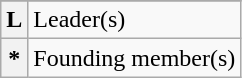<table class="wikitable">
<tr>
</tr>
<tr>
<th><strong>L</strong></th>
<td>Leader(s)</td>
</tr>
<tr>
<th>*</th>
<td>Founding member(s)</td>
</tr>
</table>
